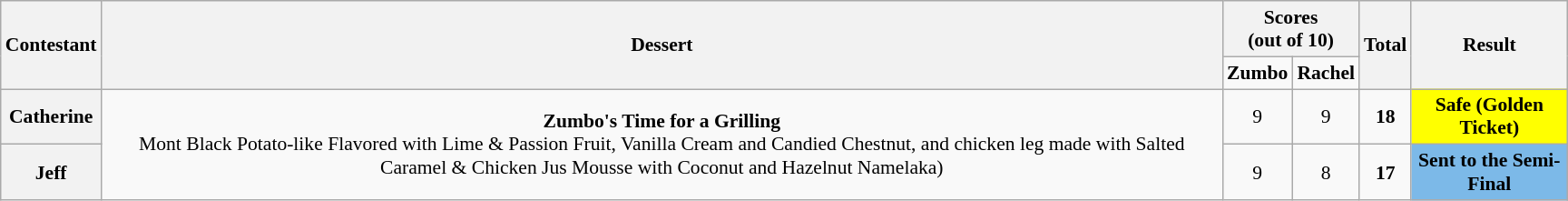<table class="wikitable plainrowheaders" style="text-align:center; font-size:90%; width:80em;">
<tr>
<th rowspan="2">Contestant</th>
<th rowspan="2">Dessert</th>
<th colspan="2">Scores<br>(out of 10)</th>
<th rowspan="2">Total<br></th>
<th rowspan="2">Result</th>
</tr>
<tr>
<td><strong>Zumbo</strong></td>
<td><strong>Rachel</strong></td>
</tr>
<tr>
<th>Catherine</th>
<td rowspan="2"><strong>Zumbo's Time for a Grilling</strong><br>Mont Black Potato-like Flavored with Lime & Passion Fruit, Vanilla Cream and Candied Chestnut, and chicken leg made with Salted Caramel & Chicken Jus Mousse with Coconut and Hazelnut Namelaka)</td>
<td>9</td>
<td>9</td>
<td><strong>18</strong></td>
<td style="background:yellow;"><strong>Safe (Golden Ticket)</strong></td>
</tr>
<tr>
<th>Jeff</th>
<td>9</td>
<td>8</td>
<td><strong>17</strong></td>
<td style="background:#7CB9E8;"><strong>Sent to the Semi-Final</strong></td>
</tr>
</table>
